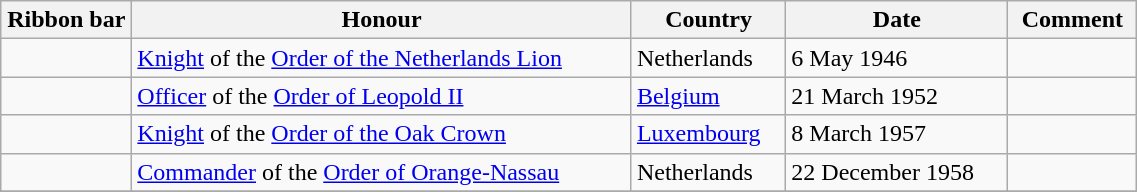<table class="wikitable" style="width:60%;">
<tr>
<th style="width:80px;">Ribbon bar</th>
<th>Honour</th>
<th>Country</th>
<th>Date</th>
<th>Comment</th>
</tr>
<tr>
<td></td>
<td><a href='#'>Knight</a> of the <a href='#'>Order of the Netherlands Lion</a></td>
<td>Netherlands</td>
<td>6 May 1946</td>
<td></td>
</tr>
<tr>
<td></td>
<td><a href='#'>Officer</a> of the <a href='#'>Order of Leopold II</a></td>
<td><a href='#'>Belgium</a></td>
<td>21 March 1952</td>
<td></td>
</tr>
<tr>
<td></td>
<td><a href='#'>Knight</a> of the <a href='#'>Order of the Oak Crown</a></td>
<td><a href='#'>Luxembourg</a></td>
<td>8 March 1957</td>
<td></td>
</tr>
<tr>
<td></td>
<td><a href='#'>Commander</a> of the <a href='#'>Order of Orange-Nassau</a></td>
<td>Netherlands</td>
<td>22 December 1958</td>
<td></td>
</tr>
<tr>
</tr>
</table>
